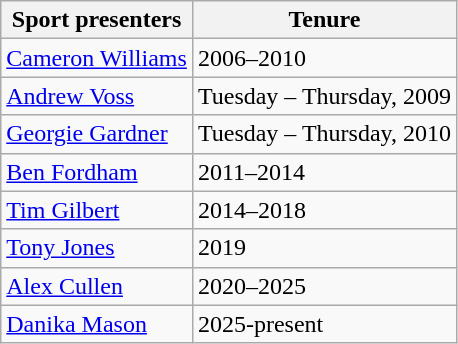<table class="wikitable sortable">
<tr>
<th>Sport presenters</th>
<th>Tenure</th>
</tr>
<tr>
<td><a href='#'>Cameron Williams</a></td>
<td>2006–2010</td>
</tr>
<tr>
<td><a href='#'>Andrew Voss</a></td>
<td>Tuesday – Thursday, 2009</td>
</tr>
<tr>
<td><a href='#'>Georgie Gardner</a></td>
<td>Tuesday – Thursday, 2010</td>
</tr>
<tr>
<td><a href='#'>Ben Fordham</a></td>
<td>2011–2014</td>
</tr>
<tr>
<td><a href='#'>Tim Gilbert</a></td>
<td>2014–2018</td>
</tr>
<tr>
<td><a href='#'>Tony Jones</a></td>
<td>2019</td>
</tr>
<tr>
<td><a href='#'>Alex Cullen</a></td>
<td>2020–2025</td>
</tr>
<tr>
<td><a href='#'>Danika Mason</a></td>
<td>2025-present</td>
</tr>
</table>
